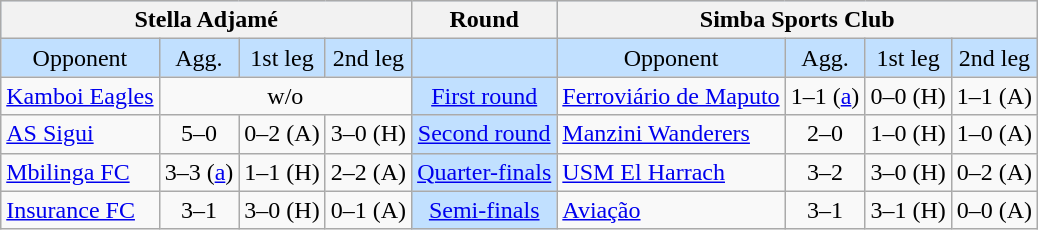<table class="wikitable" style="text-align:center">
<tr valign=top bgcolor=#c1e0ff>
<th colspan=4 style="width:1*">Stella Adjamé</th>
<th><strong>Round</strong></th>
<th colspan=4 style="width:1*">Simba Sports Club</th>
</tr>
<tr valign=top bgcolor=#c1e0ff>
<td>Opponent</td>
<td>Agg.</td>
<td>1st leg</td>
<td>2nd leg</td>
<td bgcolor=#c1e0ff></td>
<td>Opponent</td>
<td>Agg.</td>
<td>1st leg</td>
<td>2nd leg</td>
</tr>
<tr>
<td align=left> <a href='#'>Kamboi Eagles</a></td>
<td colspan=3>w/o</td>
<td bgcolor=#c1e0ff><a href='#'>First round</a></td>
<td align=left> <a href='#'>Ferroviário de Maputo</a></td>
<td>1–1 (<a href='#'>a</a>)</td>
<td>0–0 (H)</td>
<td>1–1 (A)</td>
</tr>
<tr>
<td align=left> <a href='#'>AS Sigui</a></td>
<td>5–0</td>
<td>0–2 (A)</td>
<td>3–0 (H)</td>
<td bgcolor=#c1e0ff><a href='#'>Second round</a></td>
<td align=left> <a href='#'>Manzini Wanderers</a></td>
<td>2–0</td>
<td>1–0 (H)</td>
<td>1–0 (A)</td>
</tr>
<tr>
<td align=left> <a href='#'>Mbilinga FC</a></td>
<td>3–3 (<a href='#'>a</a>)</td>
<td>1–1 (H)</td>
<td>2–2 (A)</td>
<td bgcolor=#c1e0ff><a href='#'>Quarter-finals</a></td>
<td align=left> <a href='#'>USM El Harrach</a></td>
<td>3–2</td>
<td>3–0 (H)</td>
<td>0–2 (A)</td>
</tr>
<tr>
<td align=left> <a href='#'>Insurance FC</a></td>
<td>3–1</td>
<td>3–0 (H)</td>
<td>0–1 (A)</td>
<td bgcolor=#c1e0ff><a href='#'>Semi-finals</a></td>
<td align=left> <a href='#'>Aviação</a></td>
<td>3–1</td>
<td>3–1 (H)</td>
<td>0–0 (A)</td>
</tr>
</table>
